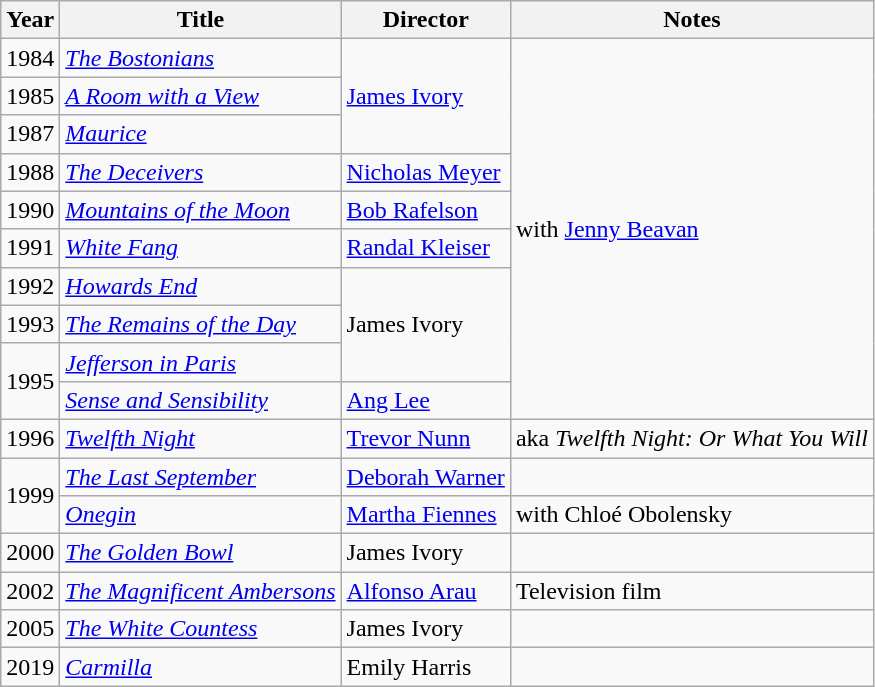<table class="wikitable sortable">
<tr>
<th>Year</th>
<th>Title</th>
<th>Director</th>
<th class="unsortable">Notes</th>
</tr>
<tr>
<td>1984</td>
<td><em><a href='#'>The Bostonians</a></em></td>
<td rowspan="3"><a href='#'>James Ivory</a></td>
<td rowspan="10">with <a href='#'>Jenny Beavan</a></td>
</tr>
<tr>
<td>1985</td>
<td><em><a href='#'>A Room with a View</a></em></td>
</tr>
<tr>
<td>1987</td>
<td><em><a href='#'>Maurice</a></em></td>
</tr>
<tr>
<td>1988</td>
<td><em><a href='#'>The Deceivers</a></em></td>
<td><a href='#'>Nicholas Meyer</a></td>
</tr>
<tr>
<td>1990</td>
<td><em><a href='#'>Mountains of the Moon</a></em></td>
<td><a href='#'>Bob Rafelson</a></td>
</tr>
<tr>
<td>1991</td>
<td><em><a href='#'>White Fang</a></em></td>
<td><a href='#'>Randal Kleiser</a></td>
</tr>
<tr>
<td>1992</td>
<td><em><a href='#'>Howards End</a></em></td>
<td rowspan="3">James Ivory</td>
</tr>
<tr>
<td>1993</td>
<td><em><a href='#'>The Remains of the Day</a></em></td>
</tr>
<tr>
<td rowspan="2">1995</td>
<td><em><a href='#'>Jefferson in Paris</a></em></td>
</tr>
<tr>
<td><em><a href='#'>Sense and Sensibility</a></em></td>
<td><a href='#'>Ang Lee</a></td>
</tr>
<tr>
<td>1996</td>
<td><em><a href='#'>Twelfth Night</a></em></td>
<td><a href='#'>Trevor Nunn</a></td>
<td>aka <em>Twelfth Night: Or What You Will</em></td>
</tr>
<tr>
<td rowspan="2">1999</td>
<td><em><a href='#'>The Last September</a></em></td>
<td><a href='#'>Deborah Warner</a></td>
<td></td>
</tr>
<tr>
<td><em><a href='#'>Onegin</a></em></td>
<td><a href='#'>Martha Fiennes</a></td>
<td>with Chloé Obolensky</td>
</tr>
<tr>
<td>2000</td>
<td><em><a href='#'>The Golden Bowl</a></em></td>
<td>James Ivory</td>
<td></td>
</tr>
<tr>
<td>2002</td>
<td><em><a href='#'>The Magnificent Ambersons</a></em></td>
<td><a href='#'>Alfonso Arau</a></td>
<td>Television film</td>
</tr>
<tr>
<td>2005</td>
<td><em><a href='#'>The White Countess</a></em></td>
<td>James Ivory</td>
<td></td>
</tr>
<tr>
<td>2019</td>
<td><em><a href='#'>Carmilla</a></em></td>
<td>Emily Harris</td>
<td></td>
</tr>
</table>
